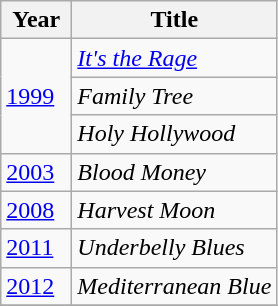<table class="wikitable">
<tr>
<th align="left" valign="top" width="40">Year</th>
<th align="left" valign="top">Title</th>
</tr>
<tr>
<td rowspan=3 align="left"><a href='#'>1999</a></td>
<td align="left" valign="top"><em><a href='#'>It's the Rage</a></em></td>
</tr>
<tr>
<td align="left" valign="top"><em>Family Tree</em></td>
</tr>
<tr>
<td align="left" valign="top"><em>Holy Hollywood</em></td>
</tr>
<tr>
<td align="left" valign="top"><a href='#'>2003</a></td>
<td align="left" valign="top"><em>Blood Money</em></td>
</tr>
<tr>
<td align="left" valign="top"><a href='#'>2008</a></td>
<td align="left" valign="top"><em>Harvest Moon</em></td>
</tr>
<tr>
<td align="left" valign="top"><a href='#'>2011</a></td>
<td align="left" valign="top"><em>Underbelly Blues</em></td>
</tr>
<tr>
<td align="left" valign="top"><a href='#'>2012</a></td>
<td align="left" valign="top"><em>Mediterranean Blue </em></td>
</tr>
<tr>
</tr>
</table>
